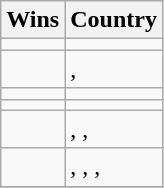<table class="wikitable">
<tr>
<th>Wins</th>
<th>Country</th>
</tr>
<tr>
<td></td>
<td></td>
</tr>
<tr>
<td></td>
<td>, </td>
</tr>
<tr>
<td></td>
<td></td>
</tr>
<tr>
<td></td>
<td></td>
</tr>
<tr>
<td></td>
<td>, , </td>
</tr>
<tr>
<td></td>
<td>, , , </td>
</tr>
<tr>
</tr>
</table>
